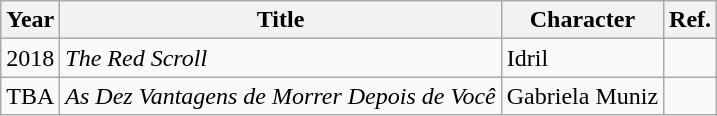<table class="wikitable">
<tr>
<th>Year</th>
<th>Title</th>
<th>Character</th>
<th>Ref.</th>
</tr>
<tr>
<td>2018</td>
<td><em>The Red Scroll</em></td>
<td>Idril</td>
<td></td>
</tr>
<tr>
<td>TBA</td>
<td><em>As Dez Vantagens de Morrer Depois de Você</em></td>
<td>Gabriela Muniz</td>
<td></td>
</tr>
</table>
